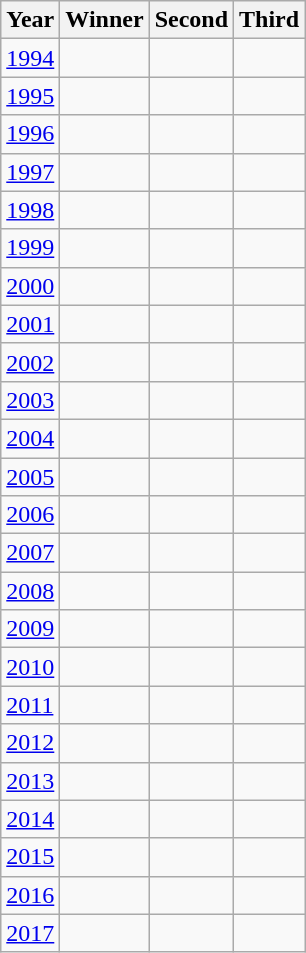<table class="wikitable" style="font-size:100%">
<tr>
<th>Year</th>
<th>Winner</th>
<th>Second</th>
<th>Third</th>
</tr>
<tr>
<td><a href='#'>1994</a></td>
<td></td>
<td></td>
<td></td>
</tr>
<tr>
<td><a href='#'>1995</a></td>
<td></td>
<td></td>
<td></td>
</tr>
<tr>
<td><a href='#'>1996</a></td>
<td></td>
<td></td>
<td></td>
</tr>
<tr>
<td><a href='#'>1997</a></td>
<td></td>
<td></td>
<td></td>
</tr>
<tr>
<td><a href='#'>1998</a></td>
<td></td>
<td></td>
<td></td>
</tr>
<tr>
<td><a href='#'>1999</a></td>
<td></td>
<td></td>
<td></td>
</tr>
<tr>
<td><a href='#'>2000</a></td>
<td></td>
<td></td>
<td></td>
</tr>
<tr>
<td><a href='#'>2001</a></td>
<td><s></s></td>
<td></td>
<td></td>
</tr>
<tr>
<td><a href='#'>2002</a></td>
<td></td>
<td></td>
<td></td>
</tr>
<tr>
<td><a href='#'>2003</a></td>
<td></td>
<td></td>
<td></td>
</tr>
<tr>
<td><a href='#'>2004</a></td>
<td></td>
<td></td>
<td></td>
</tr>
<tr>
<td><a href='#'>2005</a></td>
<td></td>
<td></td>
<td></td>
</tr>
<tr>
<td><a href='#'>2006</a></td>
<td></td>
<td></td>
<td></td>
</tr>
<tr>
<td><a href='#'>2007</a></td>
<td></td>
<td></td>
<td><s></s></td>
</tr>
<tr>
<td><a href='#'>2008</a></td>
<td></td>
<td></td>
<td></td>
</tr>
<tr>
<td><a href='#'>2009</a></td>
<td></td>
<td></td>
<td></td>
</tr>
<tr>
<td><a href='#'>2010</a></td>
<td></td>
<td></td>
<td></td>
</tr>
<tr>
<td><a href='#'>2011</a></td>
<td></td>
<td></td>
<td></td>
</tr>
<tr>
<td><a href='#'>2012</a></td>
<td></td>
<td></td>
<td></td>
</tr>
<tr>
<td><a href='#'>2013</a></td>
<td></td>
<td></td>
<td></td>
</tr>
<tr>
<td><a href='#'>2014</a></td>
<td></td>
<td></td>
<td></td>
</tr>
<tr>
<td><a href='#'>2015</a></td>
<td></td>
<td></td>
<td></td>
</tr>
<tr>
<td><a href='#'>2016</a></td>
<td></td>
<td></td>
<td></td>
</tr>
<tr>
<td><a href='#'>2017</a></td>
<td></td>
<td></td>
<td></td>
</tr>
</table>
